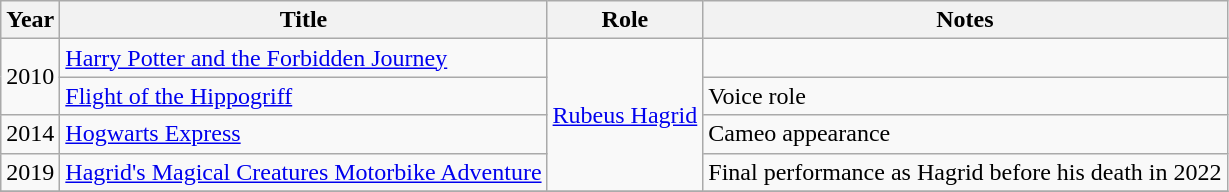<table class="wikitable">
<tr>
<th>Year</th>
<th>Title</th>
<th>Role</th>
<th>Notes</th>
</tr>
<tr>
<td rowspan="2">2010</td>
<td><a href='#'>Harry Potter and the Forbidden Journey</a></td>
<td rowspan="4"><a href='#'>Rubeus Hagrid</a></td>
<td></td>
</tr>
<tr>
<td><a href='#'>Flight of the Hippogriff</a></td>
<td>Voice role</td>
</tr>
<tr>
<td>2014</td>
<td><a href='#'>Hogwarts Express</a></td>
<td>Cameo appearance</td>
</tr>
<tr>
<td>2019</td>
<td><a href='#'>Hagrid's Magical Creatures Motorbike Adventure</a></td>
<td>Final performance as Hagrid before his death in 2022</td>
</tr>
<tr>
</tr>
</table>
